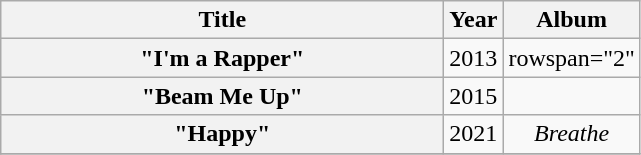<table class="wikitable plainrowheaders" style="text-align: center">
<tr>
<th scope="col" style="width:18em;">Title</th>
<th scope="col">Year</th>
<th scope="col">Album</th>
</tr>
<tr>
<th scope="row">"I'm a Rapper"<br></th>
<td>2013</td>
<td>rowspan="2" </td>
</tr>
<tr>
<th scope="row">"Beam Me Up"<br></th>
<td>2015</td>
</tr>
<tr>
<th scope="row">"Happy"<br></th>
<td>2021</td>
<td><em>Breathe</em></td>
</tr>
<tr>
</tr>
</table>
